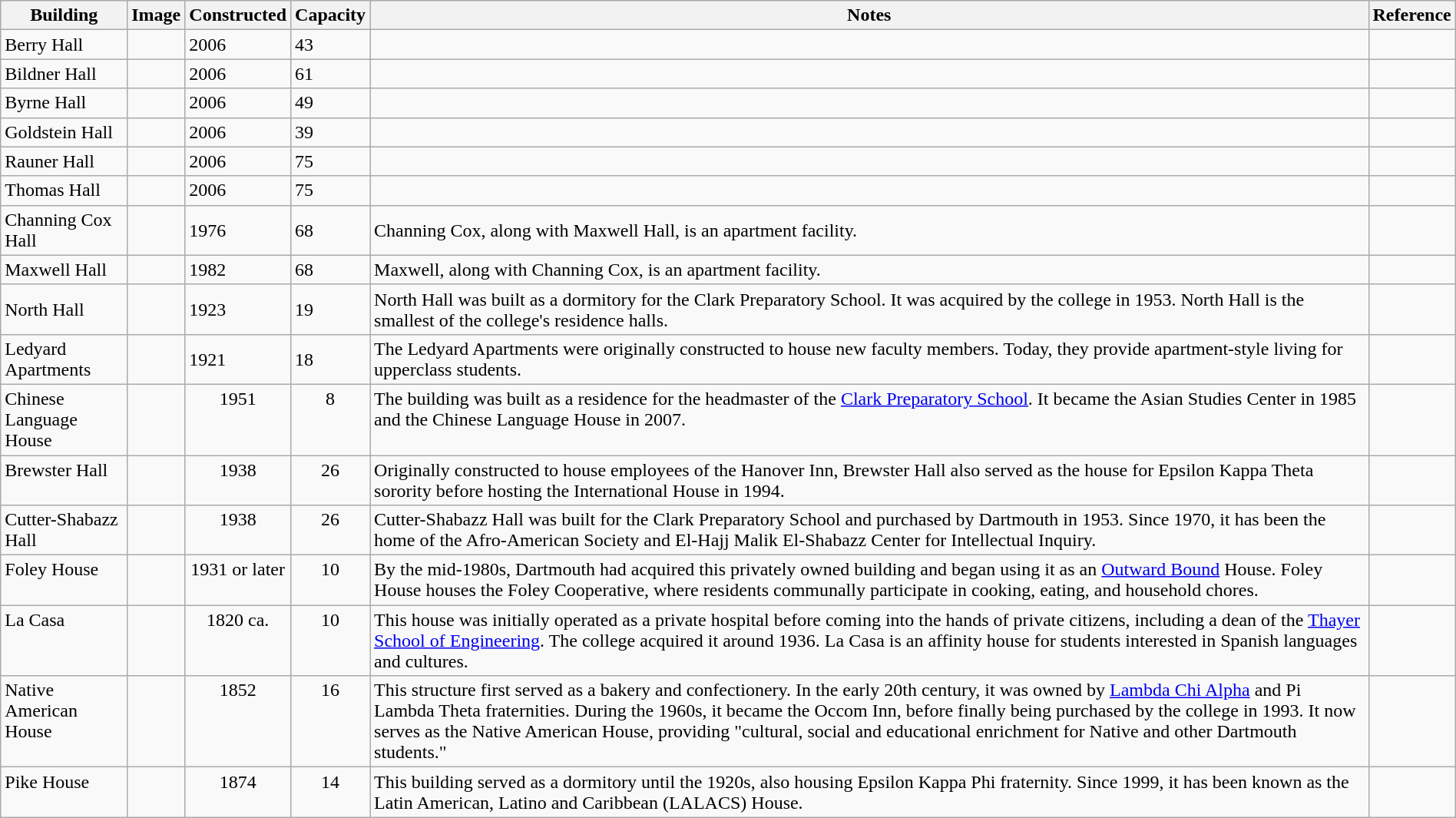<table class="wikitable sortable" style="width:100%">
<tr>
<th width="*">Building</th>
<th width="*" class="unsortable">Image</th>
<th width="*">Constructed</th>
<th width="*">Capacity</th>
<th width="*" class="unsortable">Notes</th>
<th width="*" class="unsortable">Reference</th>
</tr>
<tr>
<td>Berry Hall</td>
<td></td>
<td>2006</td>
<td>43</td>
<td></td>
<td></td>
</tr>
<tr>
<td>Bildner Hall</td>
<td></td>
<td>2006</td>
<td>61</td>
<td></td>
<td></td>
</tr>
<tr>
<td>Byrne Hall</td>
<td></td>
<td>2006</td>
<td>49</td>
<td></td>
<td></td>
</tr>
<tr>
<td>Goldstein Hall</td>
<td></td>
<td>2006</td>
<td>39</td>
<td></td>
<td></td>
</tr>
<tr>
<td>Rauner Hall</td>
<td></td>
<td>2006</td>
<td>75</td>
<td></td>
<td></td>
</tr>
<tr>
<td>Thomas Hall</td>
<td></td>
<td>2006</td>
<td>75</td>
<td></td>
<td></td>
</tr>
<tr>
<td>Channing Cox Hall</td>
<td></td>
<td>1976</td>
<td>68</td>
<td>Channing Cox, along with Maxwell Hall, is an apartment facility.</td>
<td></td>
</tr>
<tr>
<td>Maxwell Hall</td>
<td></td>
<td>1982</td>
<td>68</td>
<td>Maxwell, along with Channing Cox, is an apartment facility.</td>
<td></td>
</tr>
<tr>
<td>North Hall</td>
<td></td>
<td>1923</td>
<td>19</td>
<td>North Hall was built as a dormitory for the Clark Preparatory School. It was acquired by the college in 1953. North Hall is the smallest of the college's residence halls.</td>
<td></td>
</tr>
<tr>
<td>Ledyard Apartments</td>
<td></td>
<td>1921</td>
<td>18</td>
<td>The Ledyard Apartments were originally constructed to house new faculty members. Today, they provide apartment-style living for upperclass students.</td>
<td></td>
</tr>
<tr valign="top">
<td>Chinese Language House</td>
<td align="center"></td>
<td align="center">1951</td>
<td align="center">8</td>
<td>The building was built as a residence for the headmaster of the <a href='#'>Clark Preparatory School</a>. It became the Asian Studies Center in 1985 and the Chinese Language House in 2007.</td>
<td align="center"></td>
</tr>
<tr valign="top">
<td>Brewster Hall</td>
<td align="center"></td>
<td align="center">1938</td>
<td align="center">26</td>
<td>Originally constructed to house employees of the Hanover Inn, Brewster Hall also served as the house for Epsilon Kappa Theta sorority before hosting the International House in 1994.</td>
<td align="center"></td>
</tr>
<tr valign="top">
<td>Cutter-Shabazz Hall</td>
<td align="center"></td>
<td align="center">1938</td>
<td align="center">26</td>
<td>Cutter-Shabazz Hall was built for the Clark Preparatory School and purchased by Dartmouth in 1953. Since 1970, it has been the home of the Afro-American Society and El-Hajj Malik El-Shabazz Center for Intellectual Inquiry.</td>
<td align="center"></td>
</tr>
<tr valign="top">
<td>Foley House</td>
<td align="center"></td>
<td align="center">1931 or later</td>
<td align="center">10</td>
<td>By the mid-1980s, Dartmouth had acquired this privately owned building and began using it as an <a href='#'>Outward Bound</a> House. Foley House houses the Foley Cooperative, where residents communally participate in cooking, eating, and household chores.</td>
<td align="center"></td>
</tr>
<tr valign="top">
<td>La Casa</td>
<td align="center"></td>
<td align="center">1820 ca.</td>
<td align="center">10</td>
<td>This house was initially operated as a private hospital before coming into the hands of private citizens, including a dean of the <a href='#'>Thayer School of Engineering</a>. The college acquired it around 1936. La Casa is an affinity house for students interested in Spanish languages and cultures.</td>
<td align="center"></td>
</tr>
<tr valign="top">
<td>Native American House</td>
<td align="center"></td>
<td align="center">1852</td>
<td align="center">16</td>
<td>This structure first served as a bakery and confectionery. In the early 20th century, it was owned by <a href='#'>Lambda Chi Alpha</a> and Pi Lambda Theta fraternities. During the 1960s, it became the Occom Inn, before finally being purchased by the college in 1993. It now serves as the Native American House, providing "cultural, social and educational enrichment for Native and other Dartmouth students."</td>
<td align="center"></td>
</tr>
<tr valign="top">
<td>Pike House</td>
<td align="center"></td>
<td align="center">1874</td>
<td align="center">14</td>
<td>This building served as a dormitory until the 1920s, also housing Epsilon Kappa Phi fraternity. Since 1999, it has been known as the Latin American, Latino and Caribbean (LALACS) House.</td>
<td align="center"></td>
</tr>
</table>
